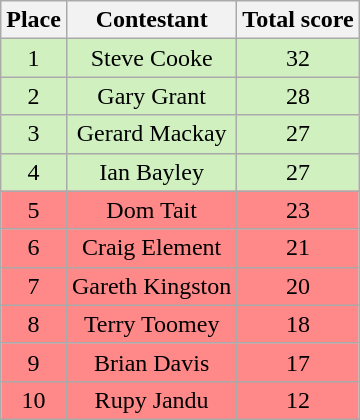<table class="wikitable" style="text-align:center">
<tr>
<th>Place</th>
<th>Contestant</th>
<th>Total score</th>
</tr>
<tr bgcolor="#D0F0C0">
<td>1</td>
<td>Steve Cooke</td>
<td>32</td>
</tr>
<tr bgcolor="#D0F0C0">
<td>2</td>
<td>Gary Grant</td>
<td>28</td>
</tr>
<tr bgcolor="#D0F0C0">
<td>3</td>
<td>Gerard Mackay</td>
<td>27</td>
</tr>
<tr bgcolor="#D0F0C0">
<td>4</td>
<td>Ian Bayley</td>
<td>27</td>
</tr>
<tr bgcolor=#FF8888>
<td>5</td>
<td>Dom Tait</td>
<td>23</td>
</tr>
<tr bgcolor=#FF8888>
<td>6</td>
<td>Craig Element</td>
<td>21</td>
</tr>
<tr bgcolor=#FF8888>
<td>7</td>
<td>Gareth Kingston</td>
<td>20</td>
</tr>
<tr bgcolor=#FF8888>
<td>8</td>
<td>Terry Toomey</td>
<td>18</td>
</tr>
<tr bgcolor=#FF8888>
<td>9</td>
<td>Brian Davis</td>
<td>17</td>
</tr>
<tr bgcolor=#FF8888>
<td>10</td>
<td>Rupy Jandu</td>
<td>12</td>
</tr>
</table>
